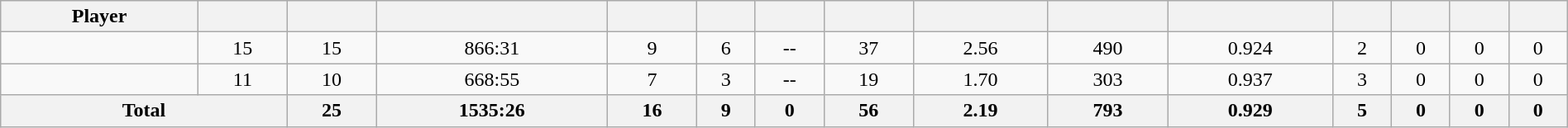<table class="wikitable sortable" style="width:100%; text-align:center;">
<tr>
<th>Player</th>
<th></th>
<th></th>
<th></th>
<th></th>
<th></th>
<th></th>
<th></th>
<th></th>
<th></th>
<th></th>
<th></th>
<th></th>
<th></th>
<th></th>
</tr>
<tr>
<td></td>
<td>15</td>
<td>15</td>
<td>866:31</td>
<td>9</td>
<td>6</td>
<td>--</td>
<td>37</td>
<td>2.56</td>
<td>490</td>
<td>0.924</td>
<td>2</td>
<td>0</td>
<td>0</td>
<td>0</td>
</tr>
<tr>
<td></td>
<td>11</td>
<td>10</td>
<td>668:55</td>
<td>7</td>
<td>3</td>
<td>--</td>
<td>19</td>
<td>1.70</td>
<td>303</td>
<td>0.937</td>
<td>3</td>
<td>0</td>
<td>0</td>
<td>0</td>
</tr>
<tr class="sortbottom">
<th colspan=2>Total</th>
<th>25</th>
<th>1535:26</th>
<th>16</th>
<th>9</th>
<th>0</th>
<th>56</th>
<th>2.19</th>
<th>793</th>
<th>0.929</th>
<th>5</th>
<th>0</th>
<th>0</th>
<th>0</th>
</tr>
</table>
